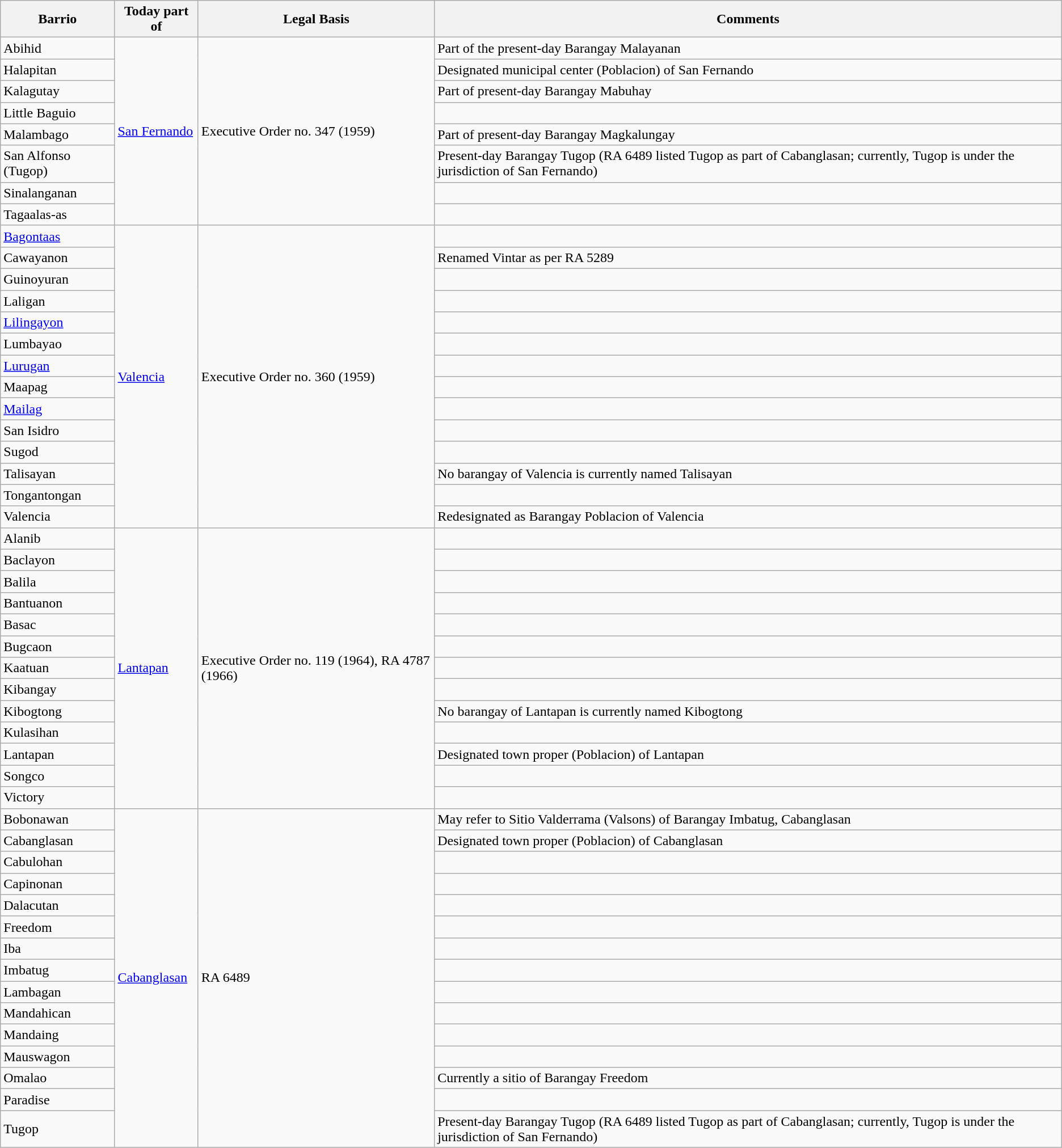<table class="wikitable">
<tr>
<th>Barrio</th>
<th>Today part of</th>
<th>Legal Basis</th>
<th>Comments</th>
</tr>
<tr>
<td>Abihid</td>
<td rowspan="8"><a href='#'>San Fernando</a></td>
<td rowspan="8">Executive Order no. 347 (1959)</td>
<td>Part of the present-day Barangay Malayanan</td>
</tr>
<tr>
<td>Halapitan</td>
<td>Designated municipal center (Poblacion) of San Fernando</td>
</tr>
<tr>
<td>Kalagutay</td>
<td>Part of present-day Barangay Mabuhay</td>
</tr>
<tr>
<td>Little Baguio</td>
<td></td>
</tr>
<tr>
<td>Malambago</td>
<td>Part of present-day Barangay Magkalungay</td>
</tr>
<tr>
<td>San Alfonso (Tugop)</td>
<td>Present-day Barangay Tugop (RA 6489 listed Tugop as part of Cabanglasan; currently, Tugop is under the jurisdiction of San Fernando)</td>
</tr>
<tr>
<td>Sinalanganan</td>
<td></td>
</tr>
<tr>
<td>Tagaalas-as</td>
<td></td>
</tr>
<tr>
<td><a href='#'>Bagontaas</a></td>
<td rowspan="14"><a href='#'>Valencia</a></td>
<td rowspan="14">Executive Order no. 360 (1959)</td>
<td></td>
</tr>
<tr>
<td>Cawayanon</td>
<td>Renamed Vintar as per RA 5289</td>
</tr>
<tr>
<td>Guinoyuran</td>
<td></td>
</tr>
<tr>
<td>Laligan</td>
<td></td>
</tr>
<tr>
<td><a href='#'>Lilingayon</a></td>
<td></td>
</tr>
<tr>
<td>Lumbayao</td>
<td></td>
</tr>
<tr>
<td><a href='#'>Lurugan</a></td>
<td></td>
</tr>
<tr>
<td>Maapag</td>
<td></td>
</tr>
<tr>
<td><a href='#'>Mailag</a></td>
<td></td>
</tr>
<tr>
<td>San Isidro</td>
<td></td>
</tr>
<tr>
<td>Sugod</td>
<td></td>
</tr>
<tr>
<td>Talisayan</td>
<td>No barangay of Valencia is currently named Talisayan</td>
</tr>
<tr>
<td>Tongantongan</td>
<td></td>
</tr>
<tr>
<td>Valencia</td>
<td>Redesignated as Barangay Poblacion of Valencia</td>
</tr>
<tr>
<td>Alanib</td>
<td rowspan="13"><a href='#'>Lantapan</a></td>
<td rowspan="13">Executive Order no. 119 (1964), RA 4787 (1966)</td>
<td></td>
</tr>
<tr>
<td>Baclayon</td>
<td></td>
</tr>
<tr>
<td>Balila</td>
<td></td>
</tr>
<tr>
<td>Bantuanon</td>
<td></td>
</tr>
<tr>
<td>Basac</td>
<td></td>
</tr>
<tr>
<td>Bugcaon</td>
<td></td>
</tr>
<tr>
<td>Kaatuan</td>
<td></td>
</tr>
<tr>
<td>Kibangay</td>
<td></td>
</tr>
<tr>
<td>Kibogtong</td>
<td>No barangay of Lantapan is currently named Kibogtong</td>
</tr>
<tr>
<td>Kulasihan</td>
<td></td>
</tr>
<tr>
<td>Lantapan</td>
<td>Designated town proper (Poblacion) of Lantapan</td>
</tr>
<tr>
<td>Songco</td>
<td></td>
</tr>
<tr>
<td>Victory</td>
<td></td>
</tr>
<tr>
<td>Bobonawan</td>
<td rowspan="15"><a href='#'>Cabanglasan</a></td>
<td rowspan="15">RA 6489</td>
<td>May refer to Sitio Valderrama (Valsons) of Barangay Imbatug, Cabanglasan</td>
</tr>
<tr>
<td>Cabanglasan</td>
<td>Designated town proper (Poblacion) of Cabanglasan</td>
</tr>
<tr>
<td>Cabulohan</td>
<td></td>
</tr>
<tr>
<td>Capinonan</td>
<td></td>
</tr>
<tr>
<td>Dalacutan</td>
<td></td>
</tr>
<tr>
<td>Freedom</td>
<td></td>
</tr>
<tr>
<td>Iba</td>
<td></td>
</tr>
<tr>
<td>Imbatug</td>
<td></td>
</tr>
<tr>
<td>Lambagan</td>
<td></td>
</tr>
<tr>
<td>Mandahican</td>
<td></td>
</tr>
<tr>
<td>Mandaing</td>
<td></td>
</tr>
<tr>
<td>Mauswagon</td>
<td></td>
</tr>
<tr>
<td>Omalao</td>
<td>Currently a sitio of Barangay Freedom</td>
</tr>
<tr>
<td>Paradise</td>
<td></td>
</tr>
<tr>
<td>Tugop</td>
<td>Present-day Barangay Tugop (RA 6489 listed Tugop as part of Cabanglasan; currently, Tugop is under the jurisdiction of San Fernando)</td>
</tr>
</table>
